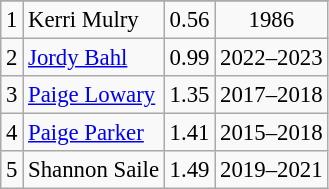<table class="wikitable" style="font-size: 95%; text-align:left;">
<tr>
</tr>
<tr>
<td align="center">1</td>
<td>Kerri Mulry</td>
<td align="center">0.56</td>
<td align="center">1986</td>
</tr>
<tr>
<td align="center">2</td>
<td><a href='#'>Jordy Bahl</a></td>
<td align="center">0.99</td>
<td align="center">2022–2023</td>
</tr>
<tr>
<td align="center">3</td>
<td><a href='#'>Paige Lowary</a></td>
<td align="center">1.35</td>
<td align="center">2017–2018</td>
</tr>
<tr>
<td align="center">4</td>
<td><a href='#'>Paige Parker</a></td>
<td align="center">1.41</td>
<td align="center">2015–2018</td>
</tr>
<tr>
<td align="center">5</td>
<td>Shannon Saile</td>
<td align="center">1.49</td>
<td align="center">2019–2021</td>
</tr>
</table>
